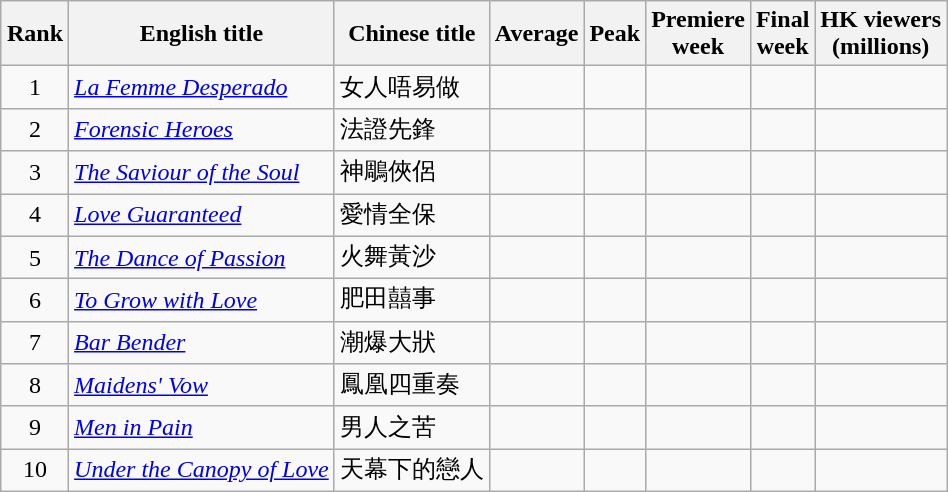<table class="wikitable sortable" style="margin:auto; margin:auto;">
<tr>
<th>Rank</th>
<th>English title</th>
<th>Chinese title</th>
<th>Average</th>
<th>Peak</th>
<th>Premiere<br>week</th>
<th>Final<br>week</th>
<th>HK viewers<br>(millions)</th>
</tr>
<tr>
<td style="text-align:center;">1</td>
<td><em><a href='#'>La Femme Desperado</a></em></td>
<td>女人唔易做</td>
<td></td>
<td></td>
<td></td>
<td></td>
<td></td>
</tr>
<tr>
<td style="text-align:center;">2</td>
<td><em><a href='#'>Forensic Heroes</a></em></td>
<td>法證先鋒</td>
<td></td>
<td></td>
<td></td>
<td></td>
<td></td>
</tr>
<tr>
<td style="text-align:center;">3</td>
<td><em><a href='#'>The Saviour of the Soul</a></em></td>
<td>神鵰俠侶</td>
<td></td>
<td></td>
<td></td>
<td></td>
<td></td>
</tr>
<tr>
<td style="text-align:center;">4</td>
<td><em><a href='#'>Love Guaranteed</a></em></td>
<td>愛情全保</td>
<td></td>
<td></td>
<td></td>
<td></td>
<td></td>
</tr>
<tr>
<td style="text-align:center;">5</td>
<td><em><a href='#'>The Dance of Passion</a></em></td>
<td>火舞黃沙</td>
<td></td>
<td></td>
<td></td>
<td></td>
<td></td>
</tr>
<tr>
<td style="text-align:center;">6</td>
<td><em><a href='#'>To Grow with Love</a></em></td>
<td>肥田囍事</td>
<td></td>
<td></td>
<td></td>
<td></td>
<td></td>
</tr>
<tr>
<td style="text-align:center;">7</td>
<td><em><a href='#'>Bar Bender</a></em></td>
<td>潮爆大狀</td>
<td></td>
<td></td>
<td></td>
<td></td>
<td></td>
</tr>
<tr>
<td style="text-align:center;">8</td>
<td><em><a href='#'>Maidens' Vow</a></em></td>
<td>鳳凰四重奏</td>
<td></td>
<td></td>
<td></td>
<td></td>
<td></td>
</tr>
<tr>
<td style="text-align:center;">9</td>
<td><em><a href='#'>Men in Pain</a></em></td>
<td>男人之苦</td>
<td></td>
<td></td>
<td></td>
<td></td>
<td></td>
</tr>
<tr>
<td style="text-align:center;">10</td>
<td><em><a href='#'>Under the Canopy of Love</a></em></td>
<td>天幕下的戀人</td>
<td></td>
<td></td>
<td></td>
<td></td>
<td></td>
</tr>
</table>
